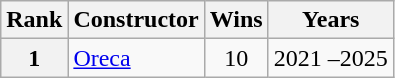<table class="wikitable">
<tr>
<th>Rank</th>
<th>Constructor</th>
<th>Wins</th>
<th>Years</th>
</tr>
<tr>
<th>1</th>
<td> <a href='#'>Oreca</a></td>
<td align=center>10</td>
<td>2021 –2025 </td>
</tr>
</table>
